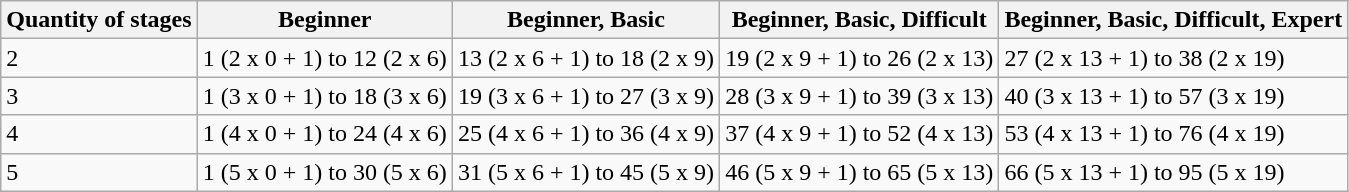<table class="wikitable">
<tr>
<th>Quantity of stages</th>
<th>Beginner</th>
<th>Beginner, Basic</th>
<th>Beginner, Basic, Difficult</th>
<th>Beginner, Basic, Difficult, Expert</th>
</tr>
<tr>
<td>2</td>
<td>1 (2 x 0 + 1) to 12 (2 x 6)</td>
<td>13 (2 x 6 + 1) to 18 (2 x 9)</td>
<td>19 (2 x 9 + 1) to 26 (2 x 13)</td>
<td>27 (2 x 13 + 1) to 38 (2 x 19)</td>
</tr>
<tr>
<td>3</td>
<td>1 (3 x 0 + 1) to 18 (3 x 6)</td>
<td>19 (3 x 6 + 1) to 27 (3 x 9)</td>
<td>28 (3 x 9 + 1) to 39 (3 x 13)</td>
<td>40 (3 x 13 + 1) to 57 (3 x 19)</td>
</tr>
<tr>
<td>4</td>
<td>1 (4 x 0 + 1) to 24 (4 x 6)</td>
<td>25 (4 x 6 + 1) to 36 (4 x 9)</td>
<td>37 (4 x 9 + 1) to 52 (4 x 13)</td>
<td>53 (4 x 13 + 1) to 76 (4 x 19)</td>
</tr>
<tr>
<td>5</td>
<td>1 (5 x 0 + 1) to 30 (5 x 6)</td>
<td>31 (5 x 6 + 1) to 45 (5 x 9)</td>
<td>46 (5 x 9 + 1) to 65 (5 x 13)</td>
<td>66 (5 x 13 + 1) to 95 (5 x 19)</td>
</tr>
</table>
